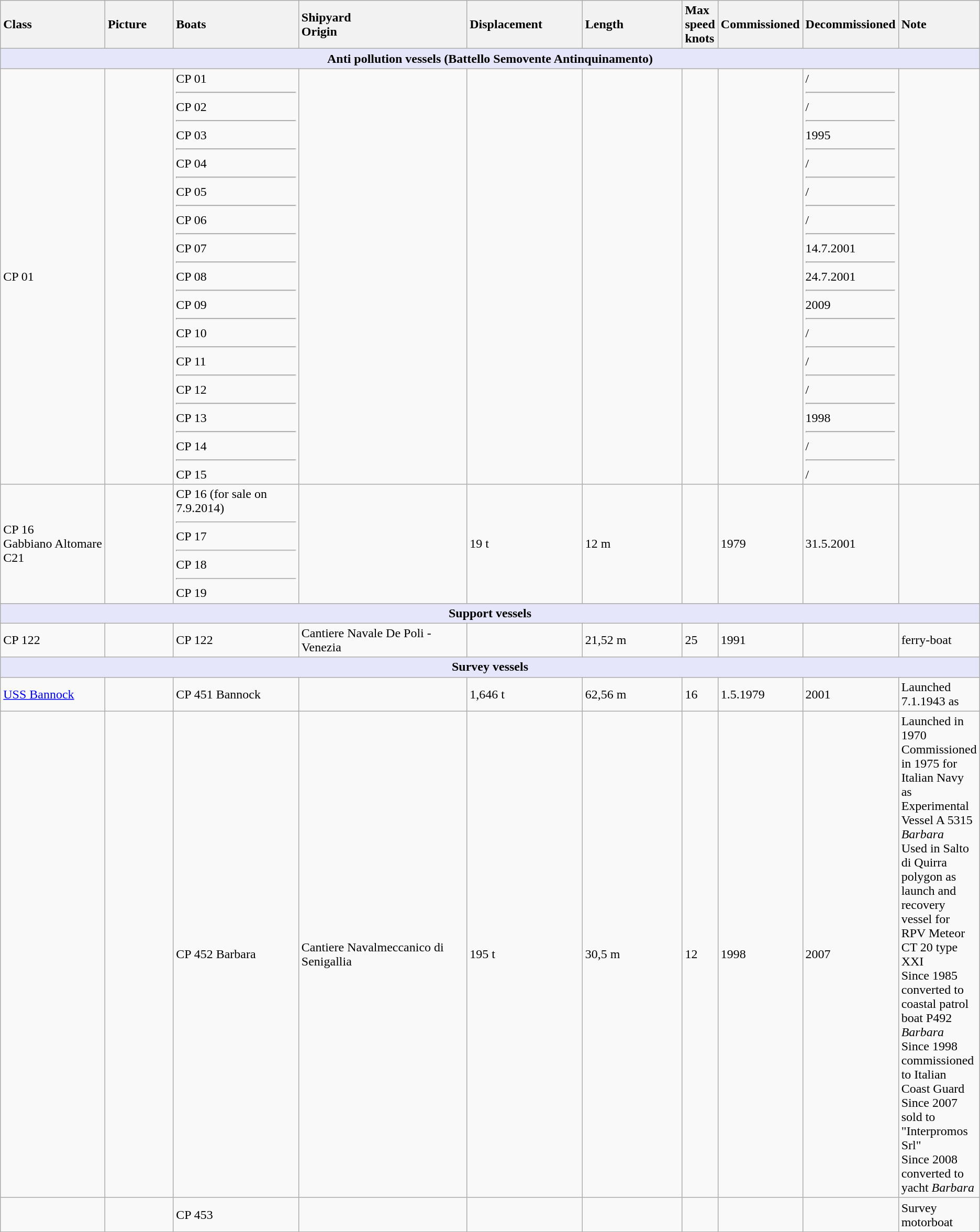<table class="wikitable">
<tr>
<th style="text-align:left; width:15%;">Class</th>
<th style="text-align:left; width:9%;">Picture</th>
<th style="text-align:left; width:19%;">Boats</th>
<th style="text-align:left; width:24%;">Shipyard<br>Origin</th>
<th style="text-align:left; width:15%;">Displacement</th>
<th style="text-align:left; width:15%;">Length</th>
<th style="text-align:left; width:15%;">Max<br>speed<br>knots</th>
<th style="text-align:left; width:20%;">Commissioned</th>
<th style="text-align:left; width:20%;">Decommissioned</th>
<th style="text-align:left; width:20%;">Note</th>
</tr>
<tr>
<th colspan="10" style="background: lavender;">Anti pollution vessels (Battello Semovente Antinquinamento)</th>
</tr>
<tr>
<td>CP 01</td>
<td></td>
<td>CP 01<hr>CP 02<hr>CP 03<hr>CP 04<hr>CP 05<hr>CP 06<hr>CP 07<hr>CP 08<hr>CP 09<hr>CP 10<hr>CP 11<hr>CP 12<hr>CP 13<hr>CP 14<hr>CP 15</td>
<td></td>
<td></td>
<td></td>
<td></td>
<td></td>
<td>/<hr>/<hr>1995<hr>/<hr>/<hr>/<hr>14.7.2001<hr>24.7.2001<hr>2009<hr>/<hr>/<hr>/<hr>1998<hr>/<hr>/</td>
<td></td>
</tr>
<tr>
<td>CP 16<br>Gabbiano Altomare C21</td>
<td></td>
<td>CP 16 (for sale on 7.9.2014)<hr>CP 17<hr>CP 18<hr>CP 19</td>
<td><br></td>
<td>19 t</td>
<td>12 m</td>
<td></td>
<td>1979</td>
<td>31.5.2001</td>
<td></td>
</tr>
<tr>
<th colspan="10" style="background: lavender;">Support vessels</th>
</tr>
<tr>
<td>CP 122</td>
<td></td>
<td>CP 122</td>
<td>Cantiere Navale De Poli - Venezia<br></td>
<td></td>
<td>21,52 m</td>
<td>25</td>
<td>1991</td>
<td></td>
<td>ferry-boat</td>
</tr>
<tr>
<th colspan="10" style="background: lavender;">Survey vessels</th>
</tr>
<tr>
<td><a href='#'>USS Bannock</a></td>
<td></td>
<td>CP 451 Bannock</td>
<td></td>
<td>1,646 t</td>
<td>62,56 m</td>
<td>16</td>
<td>1.5.1979</td>
<td>2001</td>
<td>Launched 7.1.1943 as </td>
</tr>
<tr>
<td></td>
<td></td>
<td>CP 452 Barbara</td>
<td>Cantiere Navalmeccanico di Senigallia<br></td>
<td>195 t</td>
<td>30,5 m</td>
<td>12</td>
<td>1998</td>
<td>2007</td>
<td>Launched in 1970<br>Commissioned in 1975 for Italian Navy as Experimental Vessel A 5315 <em>Barbara</em><br>Used in Salto di Quirra polygon as launch and recovery vessel for RPV Meteor CT 20 type XXI<br>Since 1985 converted to coastal patrol boat P492 <em>Barbara</em><br>Since 1998 commissioned to Italian Coast Guard<br>Since 2007 sold to "Interpromos Srl"<br>Since 2008 converted to yacht <em>Barbara</em></td>
</tr>
<tr>
<td></td>
<td></td>
<td>CP 453</td>
<td></td>
<td></td>
<td></td>
<td></td>
<td></td>
<td></td>
<td>Survey motorboat</td>
</tr>
</table>
